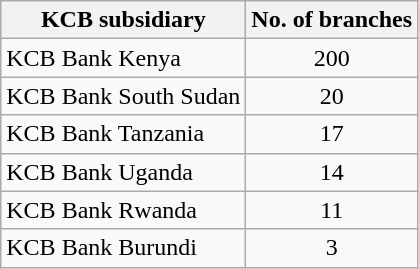<table class="wikitable">
<tr>
<th>KCB subsidiary</th>
<th>No. of branches</th>
</tr>
<tr>
<td>KCB Bank Kenya</td>
<td align="center">200</td>
</tr>
<tr>
<td>KCB Bank South Sudan</td>
<td align="center">20</td>
</tr>
<tr>
<td>KCB Bank Tanzania</td>
<td align="center">17</td>
</tr>
<tr>
<td>KCB Bank Uganda</td>
<td align="center">14</td>
</tr>
<tr>
<td>KCB Bank Rwanda</td>
<td align="center">11</td>
</tr>
<tr>
<td>KCB Bank Burundi</td>
<td align=center>3</td>
</tr>
</table>
